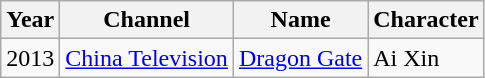<table class="wikitable">
<tr>
<th>Year</th>
<th>Channel</th>
<th>Name</th>
<th>Character</th>
</tr>
<tr>
<td>2013</td>
<td><a href='#'>China Television</a></td>
<td><a href='#'>Dragon Gate</a></td>
<td>Ai Xin</td>
</tr>
</table>
